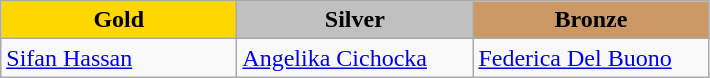<table class="wikitable" style="text-align:left">
<tr align="center">
<td width=150 bgcolor=gold><strong>Gold</strong></td>
<td width=150 bgcolor=silver><strong>Silver</strong></td>
<td width=150 bgcolor=CC9966><strong>Bronze</strong></td>
</tr>
<tr>
<td><a href='#'>Sifan Hassan</a><br><em></em></td>
<td><a href='#'>Angelika Cichocka</a><br><em></em></td>
<td><a href='#'>Federica Del Buono</a><br><em></em></td>
</tr>
</table>
